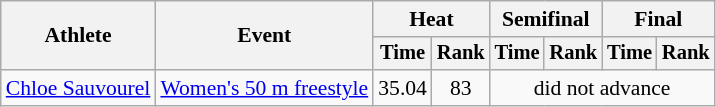<table class=wikitable style="font-size:90%">
<tr>
<th rowspan="2">Athlete</th>
<th rowspan="2">Event</th>
<th colspan="2">Heat</th>
<th colspan="2">Semifinal</th>
<th colspan="2">Final</th>
</tr>
<tr style="font-size:95%">
<th>Time</th>
<th>Rank</th>
<th>Time</th>
<th>Rank</th>
<th>Time</th>
<th>Rank</th>
</tr>
<tr align=center>
<td align=left><a href='#'>Chloe Sauvourel</a></td>
<td align=left><a href='#'>Women's 50 m freestyle</a></td>
<td>35.04</td>
<td>83</td>
<td colspan=4>did not advance</td>
</tr>
</table>
